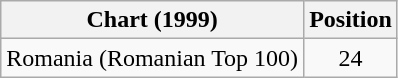<table class="wikitable">
<tr>
<th>Chart (1999)</th>
<th>Position</th>
</tr>
<tr>
<td>Romania (Romanian Top 100)</td>
<td style="text-align:center;">24</td>
</tr>
</table>
